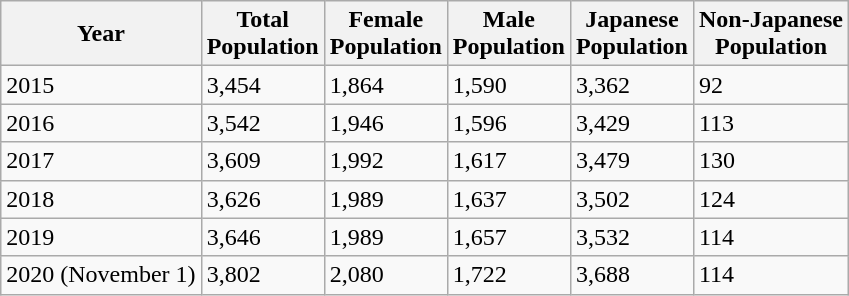<table class="wikitable">
<tr>
<th>Year</th>
<th>Total<br>Population</th>
<th>Female<br>Population</th>
<th>Male<br>Population</th>
<th>Japanese<br>Population</th>
<th>Non-Japanese<br>Population</th>
</tr>
<tr>
<td>2015</td>
<td>3,454</td>
<td>1,864</td>
<td>1,590</td>
<td>3,362</td>
<td>92</td>
</tr>
<tr>
<td>2016</td>
<td>3,542</td>
<td>1,946</td>
<td>1,596</td>
<td>3,429</td>
<td>113</td>
</tr>
<tr>
<td>2017</td>
<td>3,609</td>
<td>1,992</td>
<td>1,617</td>
<td>3,479</td>
<td>130</td>
</tr>
<tr>
<td>2018</td>
<td>3,626</td>
<td>1,989</td>
<td>1,637</td>
<td>3,502</td>
<td>124</td>
</tr>
<tr>
<td>2019</td>
<td>3,646</td>
<td>1,989</td>
<td>1,657</td>
<td>3,532</td>
<td>114</td>
</tr>
<tr>
<td>2020 (November 1)</td>
<td>3,802</td>
<td>2,080</td>
<td>1,722</td>
<td>3,688</td>
<td>114</td>
</tr>
</table>
